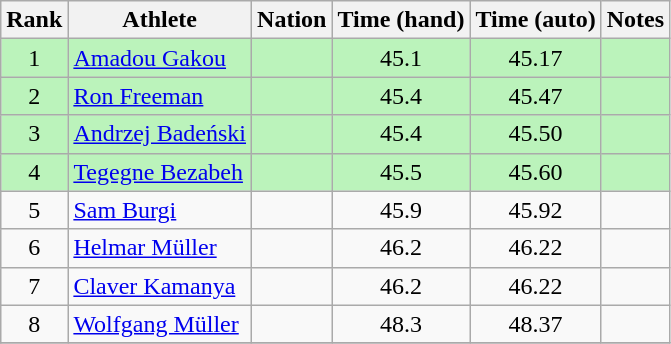<table class="wikitable sortable" style="text-align:center">
<tr>
<th>Rank</th>
<th>Athlete</th>
<th>Nation</th>
<th>Time (hand)</th>
<th>Time (auto)</th>
<th>Notes</th>
</tr>
<tr bgcolor=bbf3bb>
<td>1</td>
<td align=left><a href='#'>Amadou Gakou</a></td>
<td align=left></td>
<td>45.1</td>
<td>45.17</td>
<td></td>
</tr>
<tr bgcolor=bbf3bb>
<td>2</td>
<td align=left><a href='#'>Ron Freeman</a></td>
<td align=left></td>
<td>45.4</td>
<td>45.47</td>
<td></td>
</tr>
<tr bgcolor=bbf3bb>
<td>3</td>
<td align=left><a href='#'>Andrzej Badeński</a></td>
<td align=left></td>
<td>45.4</td>
<td>45.50</td>
<td></td>
</tr>
<tr bgcolor=bbf3bb>
<td>4</td>
<td align=left><a href='#'>Tegegne Bezabeh</a></td>
<td align=left></td>
<td>45.5</td>
<td>45.60</td>
<td></td>
</tr>
<tr>
<td>5</td>
<td align=left><a href='#'>Sam Burgi</a></td>
<td align=left></td>
<td>45.9</td>
<td>45.92</td>
<td></td>
</tr>
<tr>
<td>6</td>
<td align=left><a href='#'>Helmar Müller</a></td>
<td align=left></td>
<td>46.2</td>
<td>46.22</td>
<td></td>
</tr>
<tr>
<td>7</td>
<td align=left><a href='#'>Claver Kamanya</a></td>
<td align=left></td>
<td>46.2</td>
<td>46.22</td>
<td></td>
</tr>
<tr>
<td>8</td>
<td align=left><a href='#'>Wolfgang Müller</a></td>
<td align=left></td>
<td>48.3</td>
<td>48.37</td>
<td></td>
</tr>
<tr>
</tr>
</table>
